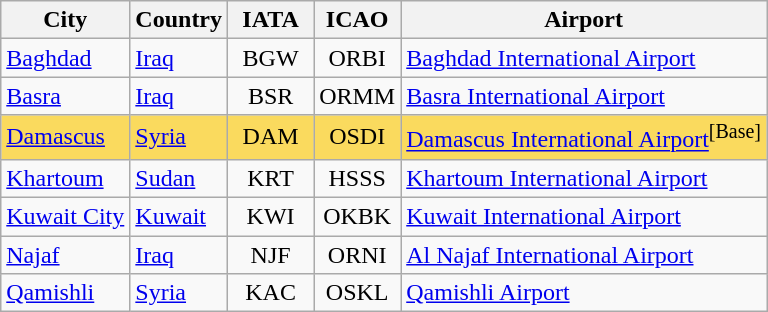<table class="sortable wikitable toccolours">
<tr>
<th>City</th>
<th>Country</th>
<th style="width:50px;">IATA</th>
<th style="width:50px;">ICAO</th>
<th>Airport</th>
</tr>
<tr>
<td><a href='#'>Baghdad</a></td>
<td><a href='#'>Iraq</a></td>
<td align=center>BGW</td>
<td align=center>ORBI</td>
<td><a href='#'>Baghdad International Airport</a></td>
</tr>
<tr>
<td><a href='#'>Basra</a></td>
<td><a href='#'>Iraq</a></td>
<td align=center>BSR</td>
<td align=center>ORMM</td>
<td><a href='#'>Basra International Airport</a></td>
</tr>
<tr style="background:#fada5e;">
<td><a href='#'>Damascus</a></td>
<td><a href='#'>Syria</a></td>
<td align=center>DAM</td>
<td align=center>OSDI</td>
<td><a href='#'>Damascus International Airport</a><sup>[Base]</sup></td>
</tr>
<tr>
<td><a href='#'>Khartoum</a></td>
<td><a href='#'>Sudan</a></td>
<td align=center>KRT</td>
<td align=center>HSSS</td>
<td><a href='#'>Khartoum International Airport</a></td>
</tr>
<tr>
<td><a href='#'>Kuwait City</a></td>
<td><a href='#'>Kuwait</a></td>
<td align=center>KWI</td>
<td align=center>OKBK</td>
<td><a href='#'>Kuwait International Airport</a></td>
</tr>
<tr>
<td><a href='#'>Najaf</a></td>
<td><a href='#'>Iraq</a></td>
<td align=center>NJF</td>
<td align=center>ORNI</td>
<td><a href='#'>Al Najaf International Airport</a></td>
</tr>
<tr>
<td><a href='#'>Qamishli</a></td>
<td><a href='#'>Syria</a></td>
<td align=center>KAC</td>
<td align=center>OSKL</td>
<td><a href='#'>Qamishli Airport</a></td>
</tr>
</table>
